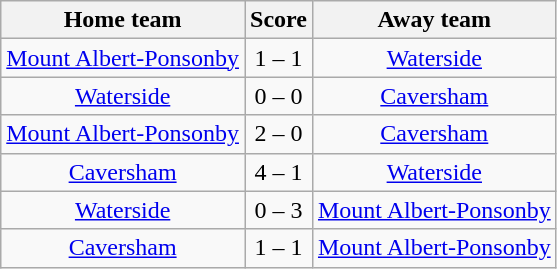<table class="wikitable" style="text-align: center">
<tr>
<th>Home team</th>
<th>Score</th>
<th>Away team</th>
</tr>
<tr>
<td><a href='#'>Mount Albert-Ponsonby</a></td>
<td>1 – 1</td>
<td><a href='#'>Waterside</a></td>
</tr>
<tr>
<td><a href='#'>Waterside</a></td>
<td>0 – 0</td>
<td><a href='#'>Caversham</a></td>
</tr>
<tr>
<td><a href='#'>Mount Albert-Ponsonby</a></td>
<td>2 – 0</td>
<td><a href='#'>Caversham</a></td>
</tr>
<tr>
<td><a href='#'>Caversham</a></td>
<td>4 – 1</td>
<td><a href='#'>Waterside</a></td>
</tr>
<tr>
<td><a href='#'>Waterside</a></td>
<td>0 – 3</td>
<td><a href='#'>Mount Albert-Ponsonby</a></td>
</tr>
<tr>
<td><a href='#'>Caversham</a></td>
<td>1 – 1</td>
<td><a href='#'>Mount Albert-Ponsonby</a></td>
</tr>
</table>
